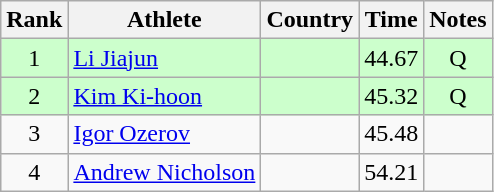<table class="wikitable" style="text-align:center">
<tr>
<th>Rank</th>
<th>Athlete</th>
<th>Country</th>
<th>Time</th>
<th>Notes</th>
</tr>
<tr bgcolor=ccffcc>
<td>1</td>
<td align=left><a href='#'>Li Jiajun</a></td>
<td align=left></td>
<td>44.67</td>
<td>Q</td>
</tr>
<tr bgcolor=ccffcc>
<td>2</td>
<td align=left><a href='#'>Kim Ki-hoon</a></td>
<td align=left></td>
<td>45.32</td>
<td>Q</td>
</tr>
<tr>
<td>3</td>
<td align=left><a href='#'>Igor Ozerov</a></td>
<td align=left></td>
<td>45.48</td>
<td></td>
</tr>
<tr>
<td>4</td>
<td align=left><a href='#'>Andrew Nicholson</a></td>
<td align=left></td>
<td>54.21</td>
<td></td>
</tr>
</table>
